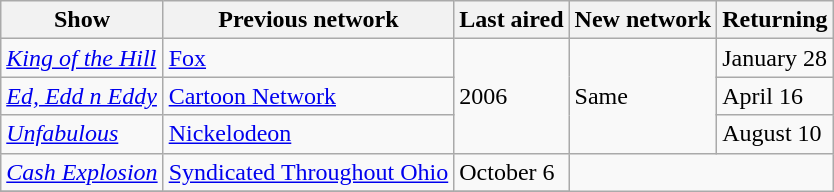<table class="wikitable">
<tr ">
<th>Show</th>
<th>Previous network</th>
<th>Last aired</th>
<th>New network</th>
<th>Returning</th>
</tr>
<tr>
<td><em><a href='#'>King of the Hill</a></em></td>
<td><a href='#'>Fox</a></td>
<td rowspan="3">2006</td>
<td rowspan="3">Same</td>
<td>January 28</td>
</tr>
<tr>
<td><em><a href='#'>Ed, Edd n Eddy</a></em></td>
<td><a href='#'>Cartoon Network</a></td>
<td>April 16</td>
</tr>
<tr>
<td><em><a href='#'>Unfabulous</a></em></td>
<td><a href='#'>Nickelodeon</a></td>
<td>August 10</td>
</tr>
<tr>
<td><em><a href='#'>Cash Explosion</a></em></td>
<td><a href='#'>Syndicated Throughout Ohio</a></td>
<td>October 6</td>
</tr>
<tr>
</tr>
</table>
